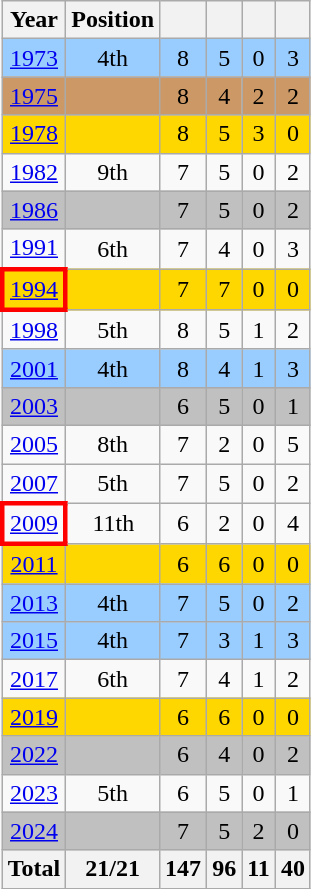<table class="wikitable" style="text-align: center;">
<tr>
<th>Year</th>
<th>Position</th>
<th></th>
<th></th>
<th></th>
<th></th>
</tr>
<tr style="background:#9acdff;">
<td> <a href='#'>1973</a></td>
<td>4th</td>
<td>8</td>
<td>5</td>
<td>0</td>
<td>3</td>
</tr>
<tr bgcolor=cc9966>
<td> <a href='#'>1975</a></td>
<td></td>
<td>8</td>
<td>4</td>
<td>2</td>
<td>2</td>
</tr>
<tr bgcolor=gold>
<td> <a href='#'>1978</a></td>
<td></td>
<td>8</td>
<td>5</td>
<td>3</td>
<td>0</td>
</tr>
<tr>
<td> <a href='#'>1982</a></td>
<td>9th</td>
<td>7</td>
<td>5</td>
<td>0</td>
<td>2</td>
</tr>
<tr bgcolor=silver>
<td> <a href='#'>1986</a></td>
<td></td>
<td>7</td>
<td>5</td>
<td>0</td>
<td>2</td>
</tr>
<tr>
<td> <a href='#'>1991</a></td>
<td>6th</td>
<td>7</td>
<td>4</td>
<td>0</td>
<td>3</td>
</tr>
<tr bgcolor=gold>
<td style="border: 3px solid red"> <a href='#'>1994</a></td>
<td></td>
<td>7</td>
<td>7</td>
<td>0</td>
<td>0</td>
</tr>
<tr>
<td> <a href='#'>1998</a></td>
<td>5th</td>
<td>8</td>
<td>5</td>
<td>1</td>
<td>2</td>
</tr>
<tr style="background:#9acdff;">
<td> <a href='#'>2001</a></td>
<td>4th</td>
<td>8</td>
<td>4</td>
<td>1</td>
<td>3</td>
</tr>
<tr bgcolor=silver>
<td> <a href='#'>2003</a></td>
<td></td>
<td>6</td>
<td>5</td>
<td>0</td>
<td>1</td>
</tr>
<tr>
<td> <a href='#'>2005</a></td>
<td>8th</td>
<td>7</td>
<td>2</td>
<td>0</td>
<td>5</td>
</tr>
<tr>
<td> <a href='#'>2007</a></td>
<td>5th</td>
<td>7</td>
<td>5</td>
<td>0</td>
<td>2</td>
</tr>
<tr>
<td style="border: 3px solid red"> <a href='#'>2009</a></td>
<td>11th</td>
<td>6</td>
<td>2</td>
<td>0</td>
<td>4</td>
</tr>
<tr bgcolor=gold>
<td> <a href='#'>2011</a></td>
<td></td>
<td>6</td>
<td>6</td>
<td>0</td>
<td>0</td>
</tr>
<tr style="background:#9acdff;">
<td> <a href='#'>2013</a></td>
<td>4th</td>
<td>7</td>
<td>5</td>
<td>0</td>
<td>2</td>
</tr>
<tr style="background:#9acdff;">
<td> <a href='#'>2015</a></td>
<td>4th</td>
<td>7</td>
<td>3</td>
<td>1</td>
<td>3</td>
</tr>
<tr>
<td> <a href='#'>2017</a></td>
<td>6th</td>
<td>7</td>
<td>4</td>
<td>1</td>
<td>2</td>
</tr>
<tr bgcolor=gold>
<td> <a href='#'>2019</a></td>
<td></td>
<td>6</td>
<td>6</td>
<td>0</td>
<td>0</td>
</tr>
<tr bgcolor=silver>
<td> <a href='#'>2022</a></td>
<td></td>
<td>6</td>
<td>4</td>
<td>0</td>
<td>2</td>
</tr>
<tr>
<td> <a href='#'>2023</a></td>
<td>5th</td>
<td>6</td>
<td>5</td>
<td>0</td>
<td>1</td>
</tr>
<tr bgcolor=silver>
<td> <a href='#'>2024</a></td>
<td></td>
<td>7</td>
<td>5</td>
<td>2</td>
<td>0</td>
</tr>
<tr>
<th>Total</th>
<th>21/21</th>
<th>147</th>
<th>96</th>
<th>11</th>
<th>40</th>
</tr>
</table>
